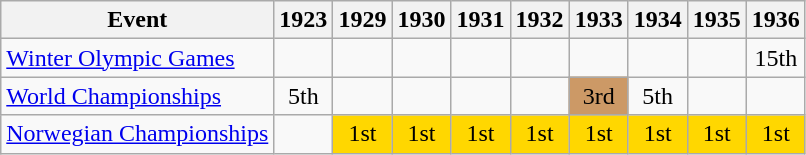<table class="wikitable">
<tr>
<th>Event</th>
<th>1923</th>
<th>1929</th>
<th>1930</th>
<th>1931</th>
<th>1932</th>
<th>1933</th>
<th>1934</th>
<th>1935</th>
<th>1936</th>
</tr>
<tr>
<td><a href='#'>Winter Olympic Games</a></td>
<td></td>
<td></td>
<td></td>
<td></td>
<td></td>
<td></td>
<td></td>
<td></td>
<td align="center">15th</td>
</tr>
<tr>
<td><a href='#'>World Championships</a></td>
<td align="center">5th</td>
<td></td>
<td></td>
<td></td>
<td></td>
<td align="center" bgcolor="cc9966">3rd</td>
<td align="center">5th</td>
<td></td>
<td></td>
</tr>
<tr>
<td><a href='#'>Norwegian Championships</a></td>
<td></td>
<td align="center" bgcolor="gold">1st</td>
<td align="center" bgcolor="gold">1st</td>
<td align="center" bgcolor="gold">1st</td>
<td align="center" bgcolor="gold">1st</td>
<td align="center" bgcolor="gold">1st</td>
<td align="center" bgcolor="gold">1st</td>
<td align="center" bgcolor="gold">1st</td>
<td align="center" bgcolor="gold">1st</td>
</tr>
</table>
